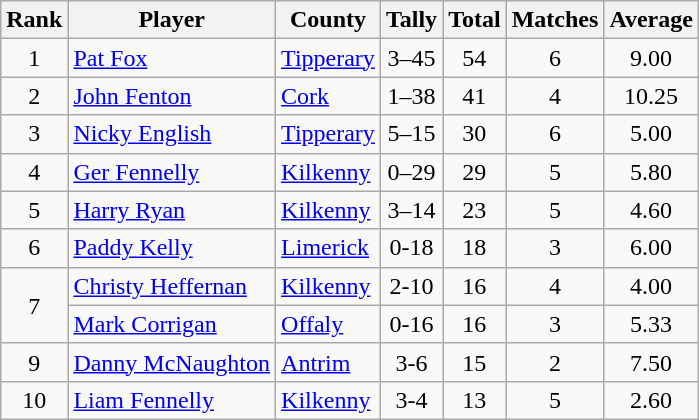<table class="wikitable">
<tr>
<th>Rank</th>
<th>Player</th>
<th>County</th>
<th>Tally</th>
<th>Total</th>
<th>Matches</th>
<th>Average</th>
</tr>
<tr>
<td rowspan=1 align=center>1</td>
<td><a href='#'>Pat Fox</a></td>
<td><a href='#'>Tipperary</a></td>
<td align=center>3–45</td>
<td align=center>54</td>
<td align=center>6</td>
<td align=center>9.00</td>
</tr>
<tr>
<td rowspan=1 align=center>2</td>
<td><a href='#'>John Fenton</a></td>
<td><a href='#'>Cork</a></td>
<td align=center>1–38</td>
<td align=center>41</td>
<td align=center>4</td>
<td align=center>10.25</td>
</tr>
<tr>
<td rowspan=1 align=center>3</td>
<td><a href='#'>Nicky English</a></td>
<td><a href='#'>Tipperary</a></td>
<td align=center>5–15</td>
<td align=center>30</td>
<td align=center>6</td>
<td align=center>5.00</td>
</tr>
<tr>
<td rowspan=1 align=center>4</td>
<td><a href='#'>Ger Fennelly</a></td>
<td><a href='#'>Kilkenny</a></td>
<td align=center>0–29</td>
<td align=center>29</td>
<td align=center>5</td>
<td align=center>5.80</td>
</tr>
<tr>
<td rowspan=1 align=center>5</td>
<td><a href='#'>Harry Ryan</a></td>
<td><a href='#'>Kilkenny</a></td>
<td align=center>3–14</td>
<td align=center>23</td>
<td align=center>5</td>
<td align=center>4.60</td>
</tr>
<tr>
<td rowspan=1 align=center>6</td>
<td><a href='#'>Paddy Kelly</a></td>
<td><a href='#'>Limerick</a></td>
<td align=center>0-18</td>
<td align=center>18</td>
<td align=center>3</td>
<td align=center>6.00</td>
</tr>
<tr>
<td rowspan=2 align=center>7</td>
<td><a href='#'>Christy Heffernan</a></td>
<td><a href='#'>Kilkenny</a></td>
<td align=center>2-10</td>
<td align=center>16</td>
<td align=center>4</td>
<td align=center>4.00</td>
</tr>
<tr>
<td><a href='#'>Mark Corrigan</a></td>
<td><a href='#'>Offaly</a></td>
<td align=center>0-16</td>
<td align=center>16</td>
<td align=center>3</td>
<td align=center>5.33</td>
</tr>
<tr>
<td rowspan=1 align=center>9</td>
<td><a href='#'>Danny McNaughton</a></td>
<td><a href='#'>Antrim</a></td>
<td align=center>3-6</td>
<td align=center>15</td>
<td align=center>2</td>
<td align=center>7.50</td>
</tr>
<tr>
<td rowspan=1 align=center>10</td>
<td><a href='#'>Liam Fennelly</a></td>
<td><a href='#'>Kilkenny</a></td>
<td align=center>3-4</td>
<td align=center>13</td>
<td align=center>5</td>
<td align=center>2.60</td>
</tr>
</table>
